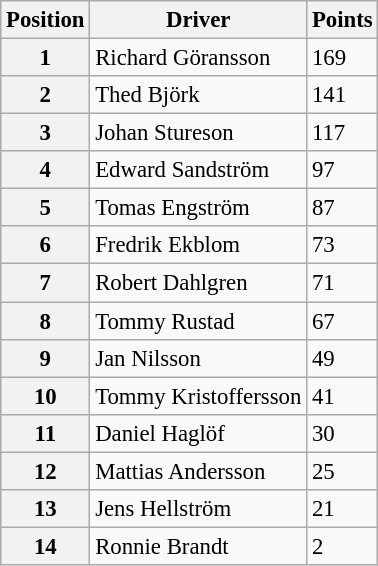<table class="wikitable" style="font-size: 95%">
<tr>
<th>Position</th>
<th>Driver</th>
<th>Points</th>
</tr>
<tr>
<th>1</th>
<td>Richard Göransson</td>
<td>169</td>
</tr>
<tr>
<th>2</th>
<td>Thed Björk</td>
<td>141</td>
</tr>
<tr>
<th>3</th>
<td>Johan Stureson</td>
<td>117</td>
</tr>
<tr>
<th>4</th>
<td>Edward Sandström</td>
<td>97</td>
</tr>
<tr>
<th>5</th>
<td>Tomas Engström</td>
<td>87</td>
</tr>
<tr>
<th>6</th>
<td>Fredrik Ekblom</td>
<td>73</td>
</tr>
<tr>
<th>7</th>
<td>Robert Dahlgren</td>
<td>71</td>
</tr>
<tr>
<th>8</th>
<td>Tommy Rustad</td>
<td>67</td>
</tr>
<tr>
<th>9</th>
<td>Jan Nilsson</td>
<td>49</td>
</tr>
<tr>
<th>10</th>
<td>Tommy Kristoffersson</td>
<td>41</td>
</tr>
<tr>
<th>11</th>
<td>Daniel Haglöf</td>
<td>30</td>
</tr>
<tr>
<th>12</th>
<td>Mattias Andersson</td>
<td>25</td>
</tr>
<tr>
<th>13</th>
<td>Jens Hellström</td>
<td>21</td>
</tr>
<tr>
<th>14</th>
<td>Ronnie Brandt</td>
<td>2</td>
</tr>
</table>
